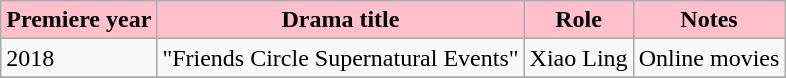<table class="wikitable">
<tr style="background:pink; color:black; font-weight:bold; text-align:center;">
<td>Premiere year</td>
<td>Drama title</td>
<td>Role</td>
<td>Notes</td>
</tr>
<tr>
<td>2018</td>
<td>"Friends Circle Supernatural Events"</td>
<td>Xiao Ling</td>
<td>Online movies</td>
</tr>
<tr>
</tr>
</table>
